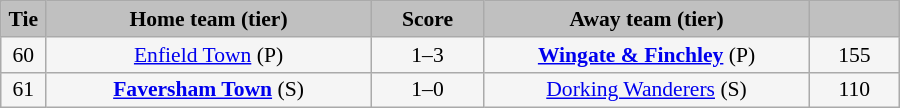<table class="wikitable" style="width: 600px; background:WhiteSmoke; text-align:center; font-size:90%">
<tr>
<td scope="col" style="width:  5.00%; background:silver;"><strong>Tie</strong></td>
<td scope="col" style="width: 36.25%; background:silver;"><strong>Home team (tier)</strong></td>
<td scope="col" style="width: 12.50%; background:silver;"><strong>Score</strong></td>
<td scope="col" style="width: 36.25%; background:silver;"><strong>Away team (tier)</strong></td>
<td scope="col" style="width: 10.00%; background:silver;"><strong></strong></td>
</tr>
<tr>
<td>60</td>
<td><a href='#'>Enfield Town</a> (P)</td>
<td>1–3</td>
<td><strong><a href='#'>Wingate & Finchley</a></strong> (P)</td>
<td>155</td>
</tr>
<tr>
<td>61</td>
<td><strong><a href='#'>Faversham Town</a></strong> (S)</td>
<td>1–0</td>
<td><a href='#'>Dorking Wanderers</a> (S)</td>
<td>110</td>
</tr>
</table>
